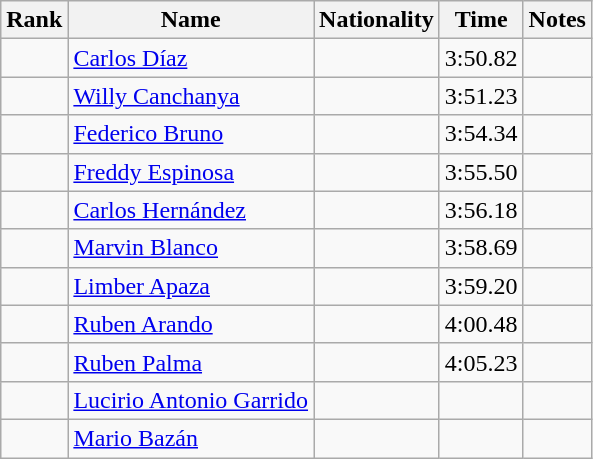<table class="wikitable sortable" style="text-align:center">
<tr>
<th>Rank</th>
<th>Name</th>
<th>Nationality</th>
<th>Time</th>
<th>Notes</th>
</tr>
<tr>
<td></td>
<td align=left><a href='#'>Carlos Díaz</a></td>
<td align=left></td>
<td>3:50.82</td>
<td></td>
</tr>
<tr>
<td></td>
<td align=left><a href='#'>Willy Canchanya</a></td>
<td align=left></td>
<td>3:51.23</td>
<td></td>
</tr>
<tr>
<td></td>
<td align=left><a href='#'>Federico Bruno</a></td>
<td align=left></td>
<td>3:54.34</td>
<td></td>
</tr>
<tr>
<td></td>
<td align=left><a href='#'>Freddy Espinosa</a></td>
<td align="left"></td>
<td>3:55.50</td>
<td></td>
</tr>
<tr>
<td></td>
<td align=left><a href='#'>Carlos Hernández</a></td>
<td align="left"></td>
<td>3:56.18</td>
<td></td>
</tr>
<tr>
<td></td>
<td align=left><a href='#'>Marvin Blanco</a></td>
<td align="left"></td>
<td>3:58.69</td>
<td></td>
</tr>
<tr>
<td></td>
<td align=left><a href='#'>Limber Apaza</a></td>
<td align="left"></td>
<td>3:59.20</td>
<td></td>
</tr>
<tr>
<td></td>
<td align=left><a href='#'>Ruben Arando</a></td>
<td align="left"></td>
<td>4:00.48</td>
<td></td>
</tr>
<tr>
<td></td>
<td align="left"><a href='#'>Ruben Palma</a></td>
<td align="left"></td>
<td>4:05.23</td>
<td></td>
</tr>
<tr>
<td></td>
<td align="left"><a href='#'>Lucirio Antonio Garrido</a></td>
<td align="left"></td>
<td></td>
<td></td>
</tr>
<tr>
<td></td>
<td align="left"><a href='#'>Mario Bazán</a></td>
<td align="left"></td>
<td></td>
<td></td>
</tr>
</table>
